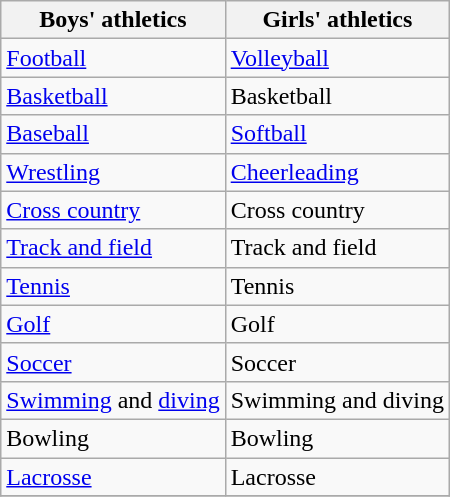<table class="wikitable" border="1">
<tr>
<th>Boys' athletics</th>
<th>Girls' athletics</th>
</tr>
<tr>
<td><a href='#'>Football</a></td>
<td><a href='#'>Volleyball</a></td>
</tr>
<tr>
<td><a href='#'>Basketball</a></td>
<td>Basketball</td>
</tr>
<tr>
<td><a href='#'>Baseball</a></td>
<td><a href='#'>Softball</a></td>
</tr>
<tr>
<td><a href='#'>Wrestling</a></td>
<td><a href='#'>Cheerleading</a></td>
</tr>
<tr>
<td><a href='#'>Cross country</a></td>
<td>Cross country</td>
</tr>
<tr>
<td><a href='#'>Track and field</a></td>
<td>Track and field</td>
</tr>
<tr>
<td><a href='#'>Tennis</a></td>
<td>Tennis</td>
</tr>
<tr>
<td><a href='#'>Golf</a></td>
<td>Golf</td>
</tr>
<tr>
<td><a href='#'>Soccer</a></td>
<td>Soccer</td>
</tr>
<tr>
<td><a href='#'>Swimming</a> and <a href='#'>diving</a></td>
<td>Swimming and diving</td>
</tr>
<tr>
<td>Bowling</td>
<td>Bowling</td>
</tr>
<tr>
<td><a href='#'>Lacrosse</a></td>
<td>Lacrosse</td>
</tr>
<tr>
</tr>
</table>
